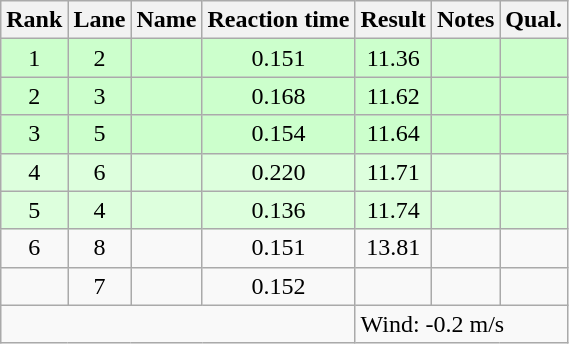<table class="wikitable sortable" style="text-align:center">
<tr>
<th>Rank</th>
<th>Lane</th>
<th>Name</th>
<th>Reaction time</th>
<th>Result</th>
<th>Notes</th>
<th>Qual.</th>
</tr>
<tr bgcolor=ccffcc>
<td>1</td>
<td>2</td>
<td align="left"></td>
<td>0.151</td>
<td>11.36</td>
<td></td>
<td></td>
</tr>
<tr bgcolor=ccffcc>
<td>2</td>
<td>3</td>
<td align="left"></td>
<td>0.168</td>
<td>11.62</td>
<td></td>
<td></td>
</tr>
<tr bgcolor=ccffcc>
<td>3</td>
<td>5</td>
<td align="left"></td>
<td>0.154</td>
<td>11.64</td>
<td></td>
<td></td>
</tr>
<tr bgcolor=ddffdd>
<td>4</td>
<td>6</td>
<td align="left"></td>
<td>0.220</td>
<td>11.71</td>
<td></td>
<td></td>
</tr>
<tr bgcolor=ddffdd>
<td>5</td>
<td>4</td>
<td align="left"></td>
<td>0.136</td>
<td>11.74</td>
<td></td>
<td></td>
</tr>
<tr>
<td>6</td>
<td>8</td>
<td align="left"></td>
<td>0.151</td>
<td>13.81</td>
<td></td>
<td></td>
</tr>
<tr>
<td></td>
<td>7</td>
<td align="left"></td>
<td>0.152</td>
<td></td>
<td></td>
<td></td>
</tr>
<tr class="sortbottom">
<td colspan=4></td>
<td colspan="3" style="text-align:left;">Wind: -0.2 m/s</td>
</tr>
</table>
